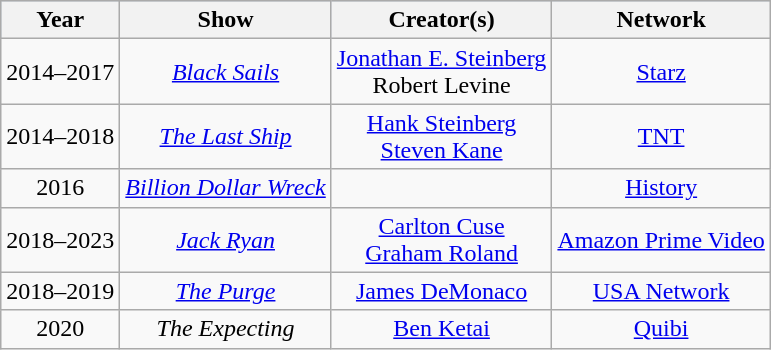<table class="wikitable sortable">
<tr style="background:#b0c4de; text-align:center;">
<th>Year</th>
<th>Show</th>
<th>Creator(s)</th>
<th>Network</th>
</tr>
<tr>
<td style="text-align:center;">2014–2017</td>
<td style="text-align:center;"><em><a href='#'>Black Sails</a></em></td>
<td style="text-align:center;"><a href='#'>Jonathan E. Steinberg</a><br>Robert Levine</td>
<td style="text-align:center;"><a href='#'>Starz</a></td>
</tr>
<tr>
<td style="text-align:center;">2014–2018</td>
<td style="text-align:center;"><em><a href='#'>The Last Ship</a></em></td>
<td style="text-align:center;"><a href='#'>Hank Steinberg</a><br><a href='#'>Steven Kane</a></td>
<td style="text-align:center;"><a href='#'>TNT</a></td>
</tr>
<tr>
<td style="text-align:center;">2016</td>
<td style="text-align:center;"><em><a href='#'>Billion Dollar Wreck</a></em></td>
<td></td>
<td style="text-align:center;"><a href='#'>History</a></td>
</tr>
<tr>
<td style="text-align:center;">2018–2023</td>
<td style="text-align:center;"><em><a href='#'>Jack Ryan</a></em></td>
<td style="text-align:center;"><a href='#'>Carlton Cuse</a><br><a href='#'>Graham Roland</a></td>
<td style="text-align:center;"><a href='#'>Amazon Prime Video</a></td>
</tr>
<tr>
<td style="text-align:center;">2018–2019</td>
<td style="text-align:center;"><em><a href='#'>The Purge</a></em></td>
<td style="text-align:center;"><a href='#'>James DeMonaco</a></td>
<td style="text-align:center;"><a href='#'>USA Network</a></td>
</tr>
<tr>
<td style="text-align:center;">2020</td>
<td style="text-align:center;"><em>The Expecting</em></td>
<td style="text-align:center;"><a href='#'>Ben Ketai</a></td>
<td style="text-align:center;"><a href='#'>Quibi</a></td>
</tr>
</table>
